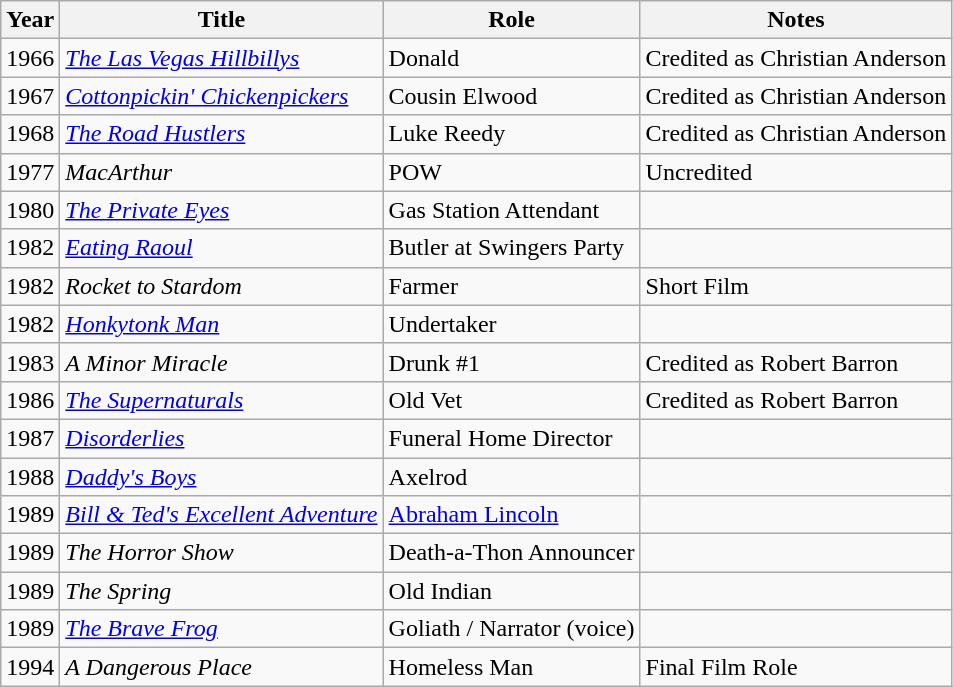<table class="wikitable sortable">
<tr>
<th>Year</th>
<th>Title</th>
<th>Role</th>
<th>Notes</th>
</tr>
<tr>
<td>1966</td>
<td><em><a href='#'>The Las Vegas Hillbillys</a></em></td>
<td>Donald</td>
<td>Credited as Christian Anderson</td>
</tr>
<tr>
<td>1967</td>
<td><em><a href='#'>Cottonpickin' Chickenpickers</a></em></td>
<td>Cousin Elwood</td>
<td>Credited as Christian Anderson</td>
</tr>
<tr>
<td>1968</td>
<td><em><a href='#'>The Road Hustlers</a></em></td>
<td>Luke Reedy</td>
<td>Credited as Christian Anderson</td>
</tr>
<tr>
<td>1977</td>
<td><em>MacArthur</em></td>
<td>POW</td>
<td>Uncredited</td>
</tr>
<tr>
<td>1980</td>
<td><em><a href='#'>The Private Eyes</a></em></td>
<td>Gas Station Attendant</td>
<td></td>
</tr>
<tr>
<td>1982</td>
<td><em><a href='#'>Eating Raoul</a></em></td>
<td>Butler at Swingers Party</td>
<td></td>
</tr>
<tr>
<td>1982</td>
<td><em>Rocket to Stardom</em></td>
<td>Farmer</td>
<td>Short Film</td>
</tr>
<tr>
<td>1982</td>
<td><em><a href='#'>Honkytonk Man</a></em></td>
<td>Undertaker</td>
<td></td>
</tr>
<tr>
<td>1983</td>
<td><em>A Minor Miracle</em></td>
<td>Drunk #1</td>
<td>Credited as Robert Barron</td>
</tr>
<tr>
<td>1986</td>
<td><em><a href='#'>The Supernaturals</a></em></td>
<td>Old Vet</td>
<td>Credited as Robert Barron</td>
</tr>
<tr>
<td>1987</td>
<td><em><a href='#'>Disorderlies</a></em></td>
<td>Funeral Home Director</td>
<td></td>
</tr>
<tr>
<td>1988</td>
<td><em><a href='#'>Daddy's Boys</a></em></td>
<td>Axelrod</td>
<td></td>
</tr>
<tr>
<td>1989</td>
<td><em><a href='#'>Bill & Ted's Excellent Adventure</a></em></td>
<td><a href='#'>Abraham Lincoln</a></td>
<td></td>
</tr>
<tr>
<td>1989</td>
<td><em>The Horror Show</em></td>
<td>Death-a-Thon Announcer</td>
<td></td>
</tr>
<tr>
<td>1989</td>
<td><em>The Spring</em></td>
<td>Old Indian</td>
<td></td>
</tr>
<tr>
<td>1989</td>
<td><em><a href='#'>The Brave Frog</a></em></td>
<td>Goliath / Narrator (voice)</td>
<td></td>
</tr>
<tr>
<td>1994</td>
<td><em>A Dangerous Place</em></td>
<td>Homeless Man</td>
<td>Final Film Role</td>
</tr>
</table>
